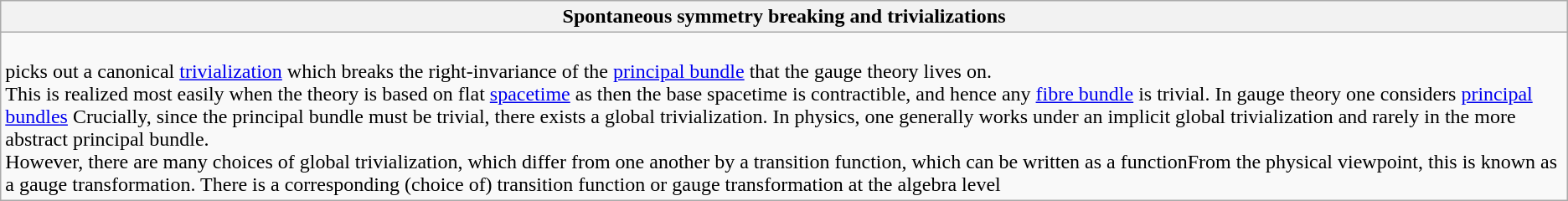<table class="wikitable collapsible collapsed">
<tr>
<th>Spontaneous symmetry breaking and trivializations</th>
</tr>
<tr>
<td><br> picks out a canonical <a href='#'>trivialization</a> which breaks the right-invariance of the <a href='#'>principal bundle</a> that the gauge theory lives on.<br>This is realized most easily when the theory is based on flat <a href='#'>spacetime</a> as then the base spacetime is contractible, and hence any <a href='#'>fibre bundle</a> is trivial. In gauge theory one considers <a href='#'>principal bundles</a> Crucially, since the principal bundle must be trivial, there exists a global trivialization. In physics, one generally works under an implicit global trivialization and rarely in the more abstract principal bundle.<br>However, there are many choices of global trivialization, which differ from one another by a transition function, which can be written as a functionFrom the physical viewpoint, this is known as a gauge transformation. There is a corresponding (choice of) transition function or gauge transformation at the algebra level<br></td>
</tr>
</table>
